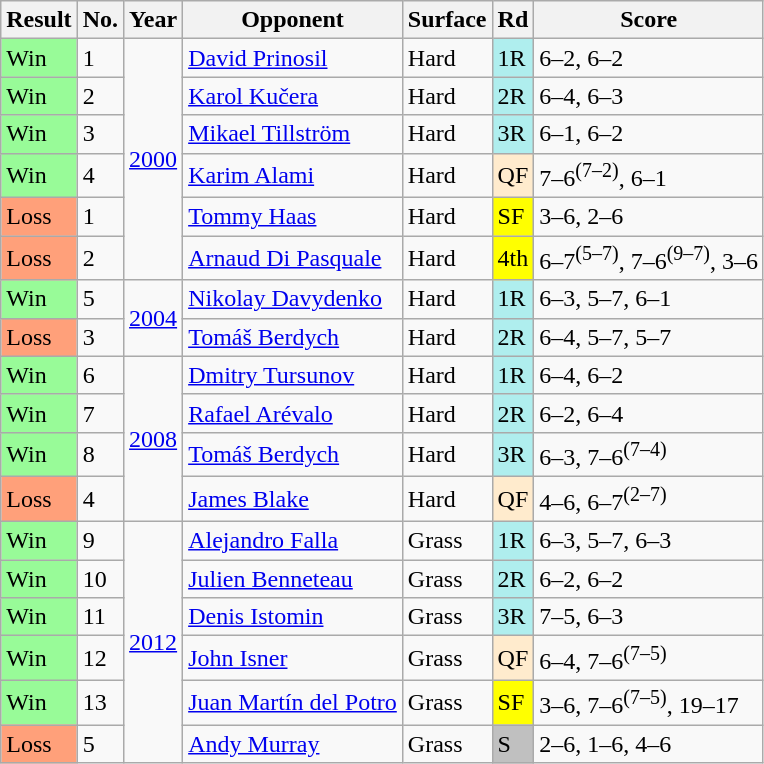<table class="wikitable sortable nowrap">
<tr>
<th scope="col">Result</th>
<th scope="col" class="unsortable">No.</th>
<th scope="col">Year</th>
<th scope="col">Opponent</th>
<th scope="col">Surface</th>
<th scope="col">Rd</th>
<th scope="col" class="unsortable">Score</th>
</tr>
<tr>
<td bgcolor=98FB98>Win</td>
<td>1</td>
<td rowspan=6><a href='#'>2000</a></td>
<td> <a href='#'>David Prinosil</a></td>
<td>Hard</td>
<td style="background:#afeeee;">1R</td>
<td>6–2, 6–2</td>
</tr>
<tr>
<td bgcolor=98FB98>Win</td>
<td>2</td>
<td> <a href='#'>Karol Kučera</a></td>
<td>Hard</td>
<td style="background:#afeeee;">2R</td>
<td>6–4, 6–3</td>
</tr>
<tr>
<td bgcolor=98FB98>Win</td>
<td>3</td>
<td> <a href='#'>Mikael Tillström</a></td>
<td>Hard</td>
<td style="background:#afeeee;">3R</td>
<td>6–1, 6–2</td>
</tr>
<tr>
<td bgcolor=98FB98>Win</td>
<td>4</td>
<td> <a href='#'>Karim Alami</a></td>
<td>Hard</td>
<td style="background:#ffebcd;" data-sort- value="6R">QF</td>
<td>7–6<sup>(7–2)</sup>, 6–1</td>
</tr>
<tr>
<td bgcolor=FFA07A>Loss</td>
<td>1</td>
<td> <a href='#'>Tommy Haas</a></td>
<td>Hard</td>
<td style="background:yellow;" data-sort- value="7R">SF</td>
<td>3–6, 2–6</td>
</tr>
<tr>
<td bgcolor=FFA07A>Loss</td>
<td>2</td>
<td> <a href='#'>Arnaud Di Pasquale</a></td>
<td>Hard</td>
<td style="background:yellow;" data-sort- value="7R">4th</td>
<td>6–7<sup>(5–7)</sup>, 7–6<sup>(9–7)</sup>, 3–6</td>
</tr>
<tr>
<td bgcolor=98FB98>Win</td>
<td>5</td>
<td rowspan=2><a href='#'>2004</a></td>
<td> <a href='#'>Nikolay Davydenko</a></td>
<td>Hard</td>
<td style="background:#afeeee;">1R</td>
<td>6–3, 5–7, 6–1</td>
</tr>
<tr>
<td bgcolor=FFA07A>Loss</td>
<td>3</td>
<td> <a href='#'>Tomáš Berdych</a></td>
<td>Hard</td>
<td style="background:#afeeee;">2R</td>
<td>6–4, 5–7, 5–7</td>
</tr>
<tr>
<td bgcolor=98FB98>Win</td>
<td>6</td>
<td rowspan=4><a href='#'>2008</a></td>
<td> <a href='#'>Dmitry Tursunov</a></td>
<td>Hard</td>
<td style="background:#afeeee;">1R</td>
<td>6–4, 6–2</td>
</tr>
<tr>
<td bgcolor=98FB98>Win</td>
<td>7</td>
<td> <a href='#'>Rafael Arévalo</a></td>
<td>Hard</td>
<td style="background:#afeeee;">2R</td>
<td>6–2, 6–4</td>
</tr>
<tr>
<td bgcolor=98FB98>Win</td>
<td>8</td>
<td> <a href='#'>Tomáš Berdych</a></td>
<td>Hard</td>
<td style="background:#afeeee;">3R</td>
<td>6–3, 7–6<sup>(7–4)</sup></td>
</tr>
<tr>
<td bgcolor=FFA07A>Loss</td>
<td>4</td>
<td> <a href='#'>James Blake</a></td>
<td>Hard</td>
<td style="background:#ffebcd;" data-sort- value="6R">QF</td>
<td>4–6, 6–7<sup>(2–7)</sup></td>
</tr>
<tr>
<td bgcolor=98FB98>Win</td>
<td>9</td>
<td rowspan=6><a href='#'>2012</a></td>
<td> <a href='#'>Alejandro Falla</a></td>
<td>Grass</td>
<td style="background:#afeeee;">1R</td>
<td>6–3, 5–7, 6–3</td>
</tr>
<tr>
<td bgcolor=98FB98>Win</td>
<td>10</td>
<td> <a href='#'>Julien Benneteau</a></td>
<td>Grass</td>
<td style="background:#afeeee;">2R</td>
<td>6–2, 6–2</td>
</tr>
<tr>
<td bgcolor=98FB98>Win</td>
<td>11</td>
<td> <a href='#'>Denis Istomin</a></td>
<td>Grass</td>
<td style="background:#afeeee;">3R</td>
<td>7–5, 6–3</td>
</tr>
<tr>
<td bgcolor=98FB98>Win</td>
<td>12</td>
<td> <a href='#'>John Isner</a></td>
<td>Grass</td>
<td style="background:#ffebcd;" data-sort- value="6R">QF</td>
<td>6–4, 7–6<sup>(7–5)</sup></td>
</tr>
<tr>
<td bgcolor=98FB98>Win</td>
<td>13</td>
<td> <a href='#'>Juan Martín del Potro</a></td>
<td>Grass</td>
<td style="background:yellow;" data-sort- value="7R">SF</td>
<td>3–6, 7–6<sup>(7–5)</sup>, 19–17</td>
</tr>
<tr>
<td bgcolor=FFA07A>Loss</td>
<td>5</td>
<td> <a href='#'>Andy Murray</a></td>
<td>Grass</td>
<td style="background:silver;" data-sort- value="9R">S</td>
<td>2–6, 1–6, 4–6</td>
</tr>
</table>
